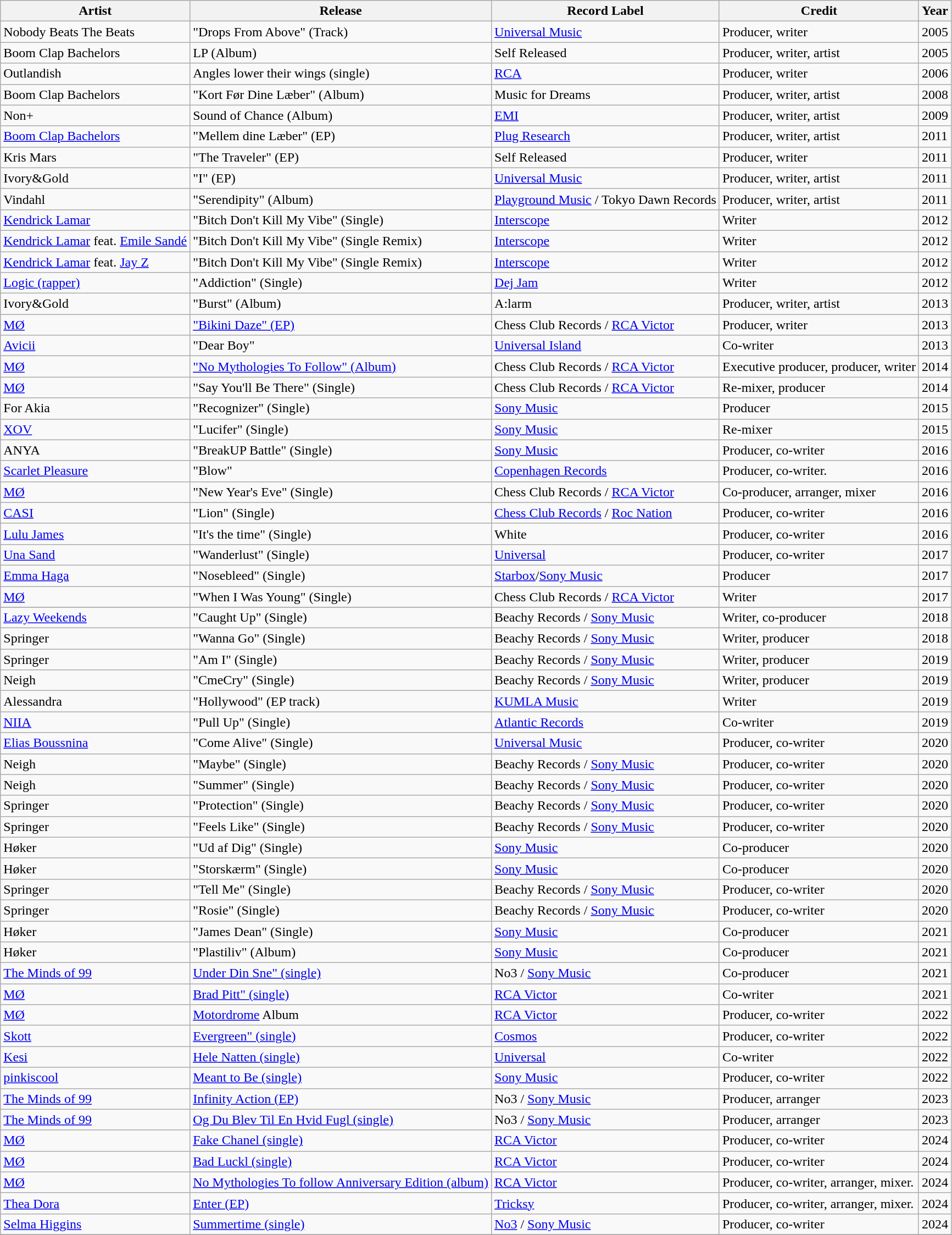<table class="wikitable sortable">
<tr>
<th>Artist</th>
<th>Release</th>
<th>Record Label</th>
<th>Credit</th>
<th>Year</th>
</tr>
<tr>
<td>Nobody Beats The Beats</td>
<td>"Drops From Above" (Track)</td>
<td><a href='#'>Universal Music</a></td>
<td>Producer, writer</td>
<td>2005</td>
</tr>
<tr>
<td>Boom Clap Bachelors</td>
<td>LP (Album)</td>
<td>Self Released</td>
<td>Producer, writer, artist</td>
<td>2005</td>
</tr>
<tr>
<td>Outlandish</td>
<td>Angles lower their wings (single)</td>
<td><a href='#'>RCA</a></td>
<td>Producer, writer</td>
<td>2006</td>
</tr>
<tr>
<td>Boom Clap Bachelors</td>
<td>"Kort Før Dine Læber" (Album)</td>
<td>Music for Dreams</td>
<td>Producer, writer, artist</td>
<td>2008</td>
</tr>
<tr>
<td>Non+</td>
<td>Sound of Chance (Album)</td>
<td><a href='#'>EMI</a></td>
<td>Producer, writer, artist</td>
<td>2009</td>
</tr>
<tr>
<td><a href='#'>Boom Clap Bachelors</a></td>
<td>"Mellem dine Læber" (EP)</td>
<td><a href='#'>Plug Research</a></td>
<td>Producer, writer, artist</td>
<td>2011</td>
</tr>
<tr>
<td>Kris Mars</td>
<td>"The Traveler" (EP)</td>
<td>Self Released</td>
<td>Producer, writer</td>
<td>2011</td>
</tr>
<tr>
<td>Ivory&Gold</td>
<td>"I" (EP)</td>
<td><a href='#'>Universal Music</a></td>
<td>Producer, writer, artist</td>
<td>2011</td>
</tr>
<tr>
<td>Vindahl</td>
<td>"Serendipity" (Album)</td>
<td><a href='#'>Playground Music</a> / Tokyo Dawn Records</td>
<td>Producer, writer, artist</td>
<td>2011</td>
</tr>
<tr>
<td><a href='#'>Kendrick Lamar</a></td>
<td>"Bitch Don't Kill My Vibe" (Single)</td>
<td><a href='#'>Interscope</a></td>
<td>Writer</td>
<td>2012</td>
</tr>
<tr>
<td><a href='#'>Kendrick Lamar</a> feat. <a href='#'>Emile Sandé</a></td>
<td>"Bitch Don't Kill My Vibe" (Single Remix)</td>
<td><a href='#'>Interscope</a></td>
<td>Writer</td>
<td>2012</td>
</tr>
<tr>
<td><a href='#'>Kendrick Lamar</a> feat. <a href='#'>Jay Z</a></td>
<td>"Bitch Don't Kill My Vibe" (Single Remix)</td>
<td><a href='#'>Interscope</a></td>
<td>Writer</td>
<td>2012</td>
</tr>
<tr>
<td><a href='#'>Logic (rapper)</a></td>
<td>"Addiction" (Single)</td>
<td><a href='#'>Dej Jam</a></td>
<td>Writer</td>
<td>2012</td>
</tr>
<tr>
<td>Ivory&Gold</td>
<td>"Burst" (Album)</td>
<td>A:larm</td>
<td>Producer, writer, artist</td>
<td>2013</td>
</tr>
<tr>
<td><a href='#'>MØ</a></td>
<td><a href='#'>"Bikini Daze" (EP)</a></td>
<td>Chess Club Records / <a href='#'>RCA Victor</a></td>
<td>Producer, writer</td>
<td>2013</td>
</tr>
<tr>
<td><a href='#'>Avicii</a></td>
<td>"Dear Boy"</td>
<td><a href='#'>Universal Island</a></td>
<td>Co-writer</td>
<td>2013</td>
</tr>
<tr>
<td><a href='#'>MØ</a></td>
<td><a href='#'>"No Mythologies To Follow" (Album)</a></td>
<td>Chess Club Records / <a href='#'>RCA Victor</a></td>
<td>Executive producer, producer, writer</td>
<td>2014</td>
</tr>
<tr>
<td><a href='#'>MØ</a></td>
<td>"Say You'll Be There" (Single)</td>
<td>Chess Club Records / <a href='#'>RCA Victor</a></td>
<td>Re-mixer, producer</td>
<td>2014</td>
</tr>
<tr>
<td>For Akia</td>
<td>"Recognizer" (Single)</td>
<td><a href='#'>Sony Music</a></td>
<td>Producer</td>
<td>2015</td>
</tr>
<tr>
<td><a href='#'>XOV</a></td>
<td>"Lucifer" (Single)</td>
<td><a href='#'>Sony Music</a></td>
<td>Re-mixer</td>
<td>2015</td>
</tr>
<tr>
<td>ANYA</td>
<td>"BreakUP Battle" (Single)</td>
<td><a href='#'>Sony Music</a></td>
<td>Producer, co-writer</td>
<td>2016</td>
</tr>
<tr>
<td><a href='#'>Scarlet Pleasure</a></td>
<td>"Blow"</td>
<td><a href='#'>Copenhagen Records</a></td>
<td>Producer, co-writer.</td>
<td>2016</td>
</tr>
<tr>
<td><a href='#'>MØ</a></td>
<td>"New Year's Eve" (Single)</td>
<td>Chess Club Records / <a href='#'>RCA Victor</a></td>
<td>Co-producer, arranger, mixer</td>
<td>2016</td>
</tr>
<tr>
<td><a href='#'>CASI</a></td>
<td>"Lion" (Single)</td>
<td><a href='#'>Chess Club Records</a> / <a href='#'>Roc Nation</a></td>
<td>Producer, co-writer</td>
<td>2016</td>
</tr>
<tr>
<td><a href='#'>Lulu James</a></td>
<td>"It's the time" (Single)</td>
<td>White</td>
<td>Producer, co-writer</td>
<td>2016</td>
</tr>
<tr>
<td><a href='#'>Una Sand</a></td>
<td>"Wanderlust" (Single)</td>
<td><a href='#'>Universal</a></td>
<td>Producer, co-writer</td>
<td>2017</td>
</tr>
<tr>
<td><a href='#'>Emma Haga</a></td>
<td>"Nosebleed" (Single)</td>
<td><a href='#'>Starbox</a>/<a href='#'>Sony Music</a></td>
<td>Producer</td>
<td>2017</td>
</tr>
<tr>
<td><a href='#'>MØ</a></td>
<td>"When I Was Young" (Single)</td>
<td>Chess Club Records / <a href='#'>RCA Victor</a></td>
<td>Writer</td>
<td>2017</td>
</tr>
<tr>
</tr>
<tr>
<td><a href='#'>Lazy Weekends</a></td>
<td>"Caught Up" (Single)</td>
<td>Beachy Records / <a href='#'>Sony Music</a></td>
<td>Writer, co-producer</td>
<td>2018</td>
</tr>
<tr>
<td>Springer</td>
<td>"Wanna Go" (Single)</td>
<td>Beachy Records / <a href='#'>Sony Music</a></td>
<td>Writer, producer</td>
<td>2018</td>
</tr>
<tr>
<td>Springer</td>
<td>"Am I" (Single)</td>
<td>Beachy Records / <a href='#'>Sony Music</a></td>
<td>Writer, producer</td>
<td>2019</td>
</tr>
<tr>
<td>Neigh</td>
<td>"CmeCry" (Single)</td>
<td>Beachy Records / <a href='#'>Sony Music</a></td>
<td>Writer, producer</td>
<td>2019</td>
</tr>
<tr>
<td>Alessandra</td>
<td>"Hollywood" (EP track)</td>
<td><a href='#'>KUMLA Music</a></td>
<td>Writer</td>
<td>2019</td>
</tr>
<tr>
<td><a href='#'>NIIA</a></td>
<td>"Pull Up" (Single)</td>
<td><a href='#'>Atlantic Records</a></td>
<td>Co-writer</td>
<td>2019</td>
</tr>
<tr>
<td><a href='#'>Elias Boussnina</a></td>
<td>"Come Alive" (Single)</td>
<td><a href='#'>Universal Music</a></td>
<td>Producer, co-writer</td>
<td>2020</td>
</tr>
<tr>
<td>Neigh</td>
<td>"Maybe" (Single)</td>
<td>Beachy Records / <a href='#'>Sony Music</a></td>
<td>Producer, co-writer</td>
<td>2020</td>
</tr>
<tr>
<td>Neigh</td>
<td>"Summer" (Single)</td>
<td>Beachy Records / <a href='#'>Sony Music</a></td>
<td>Producer, co-writer</td>
<td>2020</td>
</tr>
<tr>
<td>Springer</td>
<td>"Protection" (Single)</td>
<td>Beachy Records / <a href='#'>Sony Music</a></td>
<td>Producer, co-writer</td>
<td>2020</td>
</tr>
<tr>
<td>Springer</td>
<td>"Feels Like" (Single)</td>
<td>Beachy Records / <a href='#'>Sony Music</a></td>
<td>Producer, co-writer</td>
<td>2020</td>
</tr>
<tr>
<td>Høker</td>
<td>"Ud af Dig" (Single)</td>
<td><a href='#'>Sony Music</a></td>
<td>Co-producer</td>
<td>2020</td>
</tr>
<tr>
<td>Høker</td>
<td>"Storskærm" (Single)</td>
<td><a href='#'>Sony Music</a></td>
<td>Co-producer</td>
<td>2020</td>
</tr>
<tr>
<td>Springer</td>
<td>"Tell Me" (Single)</td>
<td>Beachy Records / <a href='#'>Sony Music</a></td>
<td>Producer, co-writer</td>
<td>2020</td>
</tr>
<tr>
<td>Springer</td>
<td>"Rosie" (Single)</td>
<td>Beachy Records / <a href='#'>Sony Music</a></td>
<td>Producer, co-writer</td>
<td>2020</td>
</tr>
<tr>
<td>Høker</td>
<td>"James Dean" (Single)</td>
<td><a href='#'>Sony Music</a></td>
<td>Co-producer</td>
<td>2021</td>
</tr>
<tr>
<td>Høker</td>
<td>"Plastiliv" (Album)</td>
<td><a href='#'>Sony Music</a></td>
<td>Co-producer</td>
<td>2021</td>
</tr>
<tr>
<td><a href='#'>The Minds of 99</a></td>
<td><a href='#'>Under Din Sne" (single)</a></td>
<td>No3 / <a href='#'>Sony Music</a></td>
<td>Co-producer</td>
<td>2021</td>
</tr>
<tr>
<td><a href='#'>MØ</a></td>
<td><a href='#'>Brad Pitt" (single)</a></td>
<td><a href='#'>RCA Victor</a></td>
<td>Co-writer</td>
<td>2021</td>
</tr>
<tr>
<td><a href='#'>MØ</a></td>
<td><a href='#'>Motordrome</a> Album</td>
<td><a href='#'>RCA Victor</a></td>
<td>Producer, co-writer</td>
<td>2022</td>
</tr>
<tr>
<td><a href='#'>Skott</a></td>
<td><a href='#'>Evergreen" (single)</a></td>
<td><a href='#'>Cosmos</a></td>
<td>Producer, co-writer</td>
<td>2022</td>
</tr>
<tr>
<td><a href='#'>Kesi</a></td>
<td><a href='#'>Hele Natten (single)</a></td>
<td><a href='#'>Universal</a></td>
<td>Co-writer</td>
<td>2022</td>
</tr>
<tr>
<td><a href='#'>pinkiscool</a></td>
<td><a href='#'>Meant to Be  (single)</a></td>
<td><a href='#'>Sony Music</a></td>
<td>Producer, co-writer</td>
<td>2022</td>
</tr>
<tr>
<td><a href='#'>The Minds of 99</a></td>
<td><a href='#'>Infinity Action  (EP)</a></td>
<td>No3 / <a href='#'>Sony Music</a></td>
<td>Producer, arranger</td>
<td>2023</td>
</tr>
<tr>
<td><a href='#'>The Minds of 99</a></td>
<td><a href='#'>Og Du Blev Til En Hvid Fugl  (single)</a></td>
<td>No3 / <a href='#'>Sony Music</a></td>
<td>Producer, arranger</td>
<td>2023</td>
</tr>
<tr>
<td><a href='#'>MØ</a></td>
<td><a href='#'>Fake Chanel (single)</a></td>
<td><a href='#'>RCA Victor</a></td>
<td>Producer, co-writer</td>
<td>2024</td>
</tr>
<tr>
<td><a href='#'>MØ</a></td>
<td><a href='#'>Bad Luckl (single)</a></td>
<td><a href='#'>RCA Victor</a></td>
<td>Producer, co-writer</td>
<td>2024</td>
</tr>
<tr>
<td><a href='#'>MØ</a></td>
<td><a href='#'>No Mythologies To follow Anniversary Edition (album)</a></td>
<td><a href='#'>RCA Victor</a></td>
<td>Producer, co-writer, arranger, mixer.</td>
<td>2024</td>
</tr>
<tr>
<td><a href='#'>Thea Dora</a></td>
<td><a href='#'>Enter (EP)</a></td>
<td><a href='#'>Tricksy</a></td>
<td>Producer, co-writer, arranger, mixer.</td>
<td>2024</td>
</tr>
<tr>
<td><a href='#'>Selma Higgins</a></td>
<td><a href='#'>Summertime (single)</a></td>
<td><a href='#'>No3</a> / <a href='#'>Sony Music</a></td>
<td>Producer, co-writer</td>
<td>2024</td>
</tr>
<tr>
</tr>
</table>
